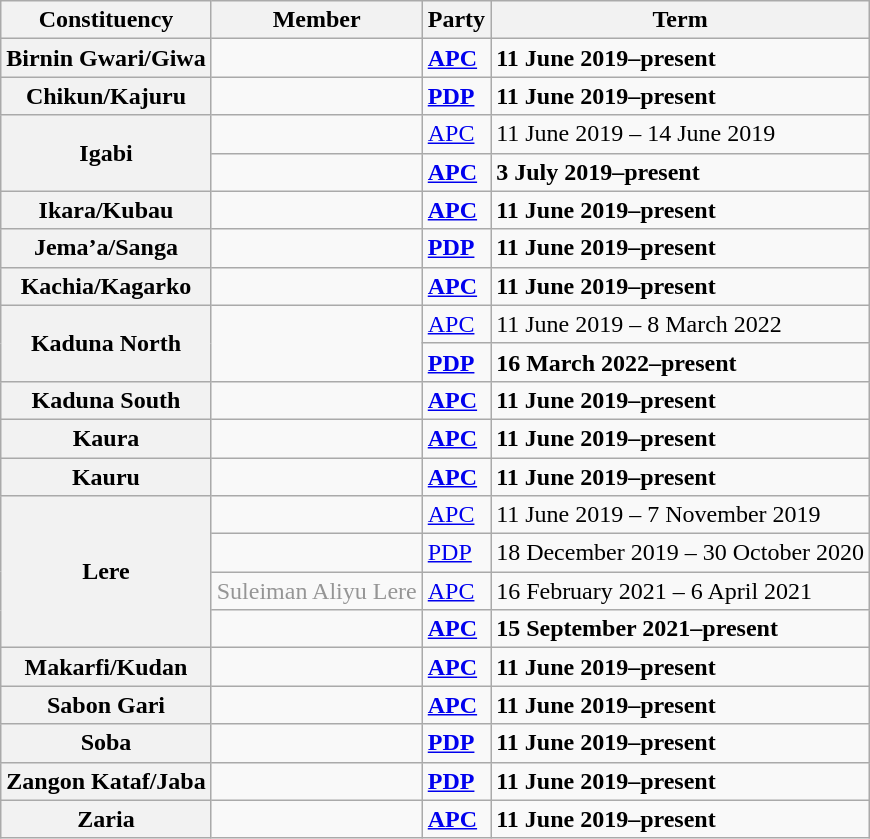<table class="wikitable">
<tr valign=bottom>
<th>Constituency</th>
<th>Member</th>
<th>Party</th>
<th>Term</th>
</tr>
<tr>
<th>Birnin Gwari/Giwa</th>
<td><strong></strong></td>
<td><strong><a href='#'>APC</a></strong></td>
<td><strong>11 June 2019–present</strong></td>
</tr>
<tr>
<th>Chikun/Kajuru</th>
<td><strong></strong></td>
<td><strong><a href='#'>PDP</a></strong></td>
<td><strong>11 June 2019–present</strong></td>
</tr>
<tr>
<th rowspan=2>Igabi</th>
<td style="opacity:.4;"></td>
<td><a href='#'>APC</a></td>
<td>11 June 2019 – 14 June 2019</td>
</tr>
<tr>
<td><strong></strong></td>
<td><strong><a href='#'>APC</a></strong></td>
<td><strong>3 July 2019–present</strong></td>
</tr>
<tr>
<th>Ikara/Kubau</th>
<td><strong></strong></td>
<td><strong><a href='#'>APC</a></strong></td>
<td><strong>11 June 2019–present</strong></td>
</tr>
<tr>
<th>Jema’a/Sanga</th>
<td><strong></strong></td>
<td><strong><a href='#'>PDP</a></strong></td>
<td><strong>11 June 2019–present</strong></td>
</tr>
<tr>
<th>Kachia/Kagarko</th>
<td><strong></strong></td>
<td><strong><a href='#'>APC</a></strong></td>
<td><strong>11 June 2019–present</strong></td>
</tr>
<tr>
<th rowspan=2>Kaduna North</th>
<td rowspan=2><strong></strong></td>
<td><a href='#'>APC</a></td>
<td>11 June 2019 – 8 March 2022</td>
</tr>
<tr>
<td><strong><a href='#'>PDP</a></strong></td>
<td><strong>16 March 2022–present</strong></td>
</tr>
<tr>
<th>Kaduna South</th>
<td><strong></strong></td>
<td><strong><a href='#'>APC</a></strong></td>
<td><strong>11 June 2019–present</strong></td>
</tr>
<tr>
<th>Kaura</th>
<td><strong></strong></td>
<td><strong><a href='#'>APC</a></strong></td>
<td><strong>11 June 2019–present</strong></td>
</tr>
<tr>
<th>Kauru</th>
<td><strong></strong></td>
<td><strong><a href='#'>APC</a></strong></td>
<td><strong>11 June 2019–present</strong></td>
</tr>
<tr>
<th rowspan=4>Lere</th>
<td style="opacity:.4;"></td>
<td><a href='#'>APC</a></td>
<td>11 June 2019 – 7 November 2019</td>
</tr>
<tr>
<td style="opacity:.4;"></td>
<td><a href='#'>PDP</a></td>
<td>18 December 2019 – 30 October 2020</td>
</tr>
<tr>
<td style="opacity:.4;">Suleiman Aliyu Lere</td>
<td><a href='#'>APC</a></td>
<td>16 February 2021 – 6 April 2021</td>
</tr>
<tr>
<td><strong></strong></td>
<td><strong><a href='#'>APC</a></strong></td>
<td><strong>15 September 2021–present</strong></td>
</tr>
<tr>
<th>Makarfi/Kudan</th>
<td><strong></strong></td>
<td><strong><a href='#'>APC</a></strong></td>
<td><strong>11 June 2019–present</strong></td>
</tr>
<tr>
<th>Sabon Gari</th>
<td><strong></strong></td>
<td><strong><a href='#'>APC</a></strong></td>
<td><strong>11 June 2019–present</strong></td>
</tr>
<tr>
<th>Soba</th>
<td><strong></strong></td>
<td><strong><a href='#'>PDP</a></strong></td>
<td><strong>11 June 2019–present</strong></td>
</tr>
<tr>
<th>Zangon Kataf/Jaba</th>
<td><strong></strong></td>
<td><strong><a href='#'>PDP</a></strong></td>
<td><strong>11 June 2019–present</strong></td>
</tr>
<tr>
<th>Zaria</th>
<td><strong></strong></td>
<td><strong><a href='#'>APC</a></strong></td>
<td><strong>11 June 2019–present</strong></td>
</tr>
</table>
